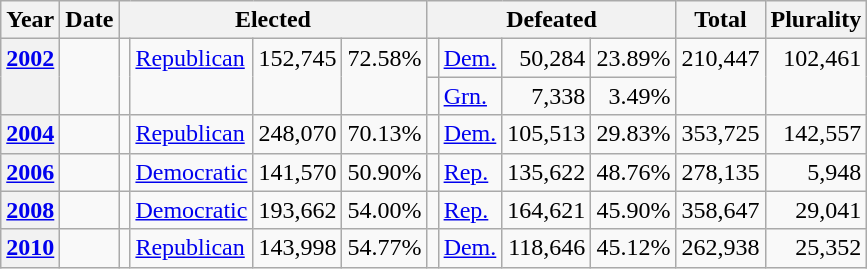<table class=wikitable>
<tr>
<th>Year</th>
<th>Date</th>
<th ! colspan="4">Elected</th>
<th ! colspan="4">Defeated</th>
<th>Total</th>
<th>Plurality</th>
</tr>
<tr>
<th rowspan="2" valign="top"><a href='#'>2002</a></th>
<td rowspan="2" valign="top"></td>
<td rowspan="2" valign="top"></td>
<td rowspan="2" valign="top" ><a href='#'>Republican</a></td>
<td rowspan="2" valign="top" align="right">152,745</td>
<td rowspan="2" valign="top" align="right">72.58%</td>
<td valign="top"></td>
<td valign="top" ><a href='#'>Dem.</a></td>
<td valign="top" align="right">50,284</td>
<td valign="top" align="right">23.89%</td>
<td rowspan="2" valign="top" align="right">210,447</td>
<td rowspan="2" valign="top" align="right">102,461</td>
</tr>
<tr>
<td valign="top"></td>
<td valign="top" ><a href='#'>Grn.</a></td>
<td valign="top" align="right">7,338</td>
<td valign="top" align="right">3.49%</td>
</tr>
<tr>
<th valign="top"><a href='#'>2004</a></th>
<td valign="top"></td>
<td valign="top"></td>
<td valign="top" ><a href='#'>Republican</a></td>
<td valign="top" align="right">248,070</td>
<td valign="top" align="right">70.13%</td>
<td valign="top"></td>
<td valign="top" ><a href='#'>Dem.</a></td>
<td valign="top" align="right">105,513</td>
<td valign="top" align="right">29.83%</td>
<td valign="top" align="right">353,725</td>
<td valign="top" align="right">142,557</td>
</tr>
<tr>
<th valign="top"><a href='#'>2006</a></th>
<td valign="top"></td>
<td valign="top"></td>
<td valign="top" ><a href='#'>Democratic</a></td>
<td valign="top" align="right">141,570</td>
<td valign="top" align="right">50.90%</td>
<td valign="top"></td>
<td valign="top" ><a href='#'>Rep.</a></td>
<td valign="top" align="right">135,622</td>
<td valign="top" align="right">48.76%</td>
<td valign="top" align="right">278,135</td>
<td valign="top" align="right">5,948</td>
</tr>
<tr>
<th valign="top"><a href='#'>2008</a></th>
<td valign="top"></td>
<td valign="top"></td>
<td valign="top" ><a href='#'>Democratic</a></td>
<td valign="top" align="right">193,662</td>
<td valign="top" align="right">54.00%</td>
<td valign="top"></td>
<td valign="top" ><a href='#'>Rep.</a></td>
<td valign="top" align="right">164,621</td>
<td valign="top" align="right">45.90%</td>
<td valign="top" align="right">358,647</td>
<td valign="top" align="right">29,041</td>
</tr>
<tr>
<th valign="top"><a href='#'>2010</a></th>
<td valign="top"></td>
<td valign="top"></td>
<td valign="top" ><a href='#'>Republican</a></td>
<td valign="top" align="right">143,998</td>
<td valign="top" align="right">54.77%</td>
<td valign="top"></td>
<td valign="top" ><a href='#'>Dem.</a></td>
<td valign="top" align="right">118,646</td>
<td valign="top" align="right">45.12%</td>
<td valign="top" align="right">262,938</td>
<td valign="top" align="right">25,352</td>
</tr>
</table>
